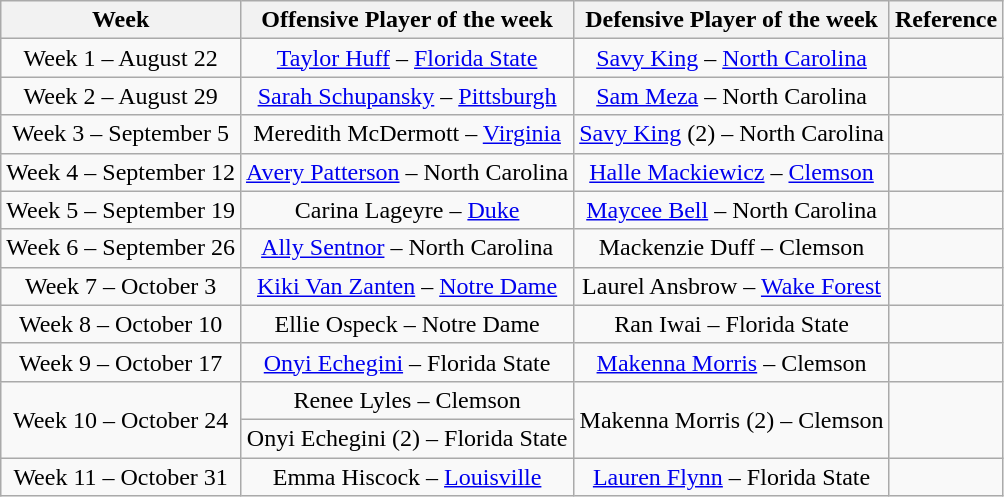<table class="wikitable" border="1" style="text-align:center">
<tr>
<th>Week</th>
<th>Offensive Player of the week</th>
<th>Defensive Player of the week</th>
<th>Reference</th>
</tr>
<tr>
<td>Week 1 – August 22</td>
<td><a href='#'>Taylor Huff</a> – <a href='#'>Florida State</a></td>
<td><a href='#'>Savy King</a> – <a href='#'>North Carolina</a></td>
<td></td>
</tr>
<tr>
<td>Week 2 – August 29</td>
<td><a href='#'>Sarah Schupansky</a> – <a href='#'>Pittsburgh</a></td>
<td><a href='#'>Sam Meza</a> – North Carolina</td>
<td></td>
</tr>
<tr>
<td>Week 3 – September 5</td>
<td>Meredith McDermott – <a href='#'>Virginia</a></td>
<td><a href='#'>Savy King</a> (2) – North Carolina</td>
<td></td>
</tr>
<tr>
<td>Week 4 – September 12</td>
<td><a href='#'>Avery Patterson</a> – North Carolina</td>
<td><a href='#'>Halle Mackiewicz</a> – <a href='#'>Clemson</a></td>
<td></td>
</tr>
<tr>
<td>Week 5 – September 19</td>
<td>Carina Lageyre – <a href='#'>Duke</a></td>
<td><a href='#'>Maycee Bell</a> – North Carolina</td>
<td></td>
</tr>
<tr>
<td>Week 6 – September 26</td>
<td><a href='#'>Ally Sentnor</a> – North Carolina</td>
<td>Mackenzie Duff – Clemson</td>
<td></td>
</tr>
<tr>
<td>Week 7 – October 3</td>
<td><a href='#'>Kiki Van Zanten</a> – <a href='#'>Notre Dame</a></td>
<td>Laurel Ansbrow – <a href='#'>Wake Forest</a></td>
<td></td>
</tr>
<tr>
<td>Week 8 – October 10</td>
<td>Ellie Ospeck – Notre Dame</td>
<td>Ran Iwai – Florida State</td>
<td></td>
</tr>
<tr>
<td>Week 9 – October 17</td>
<td><a href='#'>Onyi Echegini</a> – Florida State</td>
<td><a href='#'>Makenna Morris</a> – Clemson</td>
<td></td>
</tr>
<tr>
<td rowspan=2>Week 10 – October 24</td>
<td>Renee Lyles – Clemson</td>
<td rowspan=2>Makenna Morris (2) – Clemson</td>
<td rowspan=2></td>
</tr>
<tr>
<td>Onyi Echegini (2) – Florida State</td>
</tr>
<tr>
<td>Week 11 – October 31</td>
<td>Emma Hiscock – <a href='#'>Louisville</a></td>
<td><a href='#'>Lauren Flynn</a> – Florida State</td>
<td></td>
</tr>
</table>
